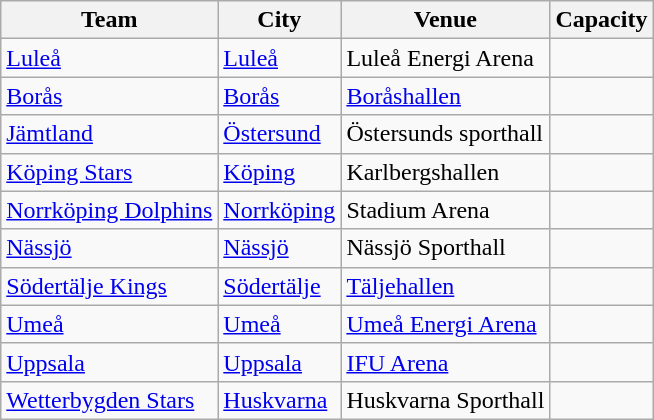<table class="wikitable sortable">
<tr>
<th>Team</th>
<th>City</th>
<th>Venue</th>
<th>Capacity</th>
</tr>
<tr>
<td><a href='#'>Luleå</a></td>
<td><a href='#'>Luleå</a></td>
<td>Luleå Energi Arena</td>
<td></td>
</tr>
<tr>
<td><a href='#'>Borås</a></td>
<td><a href='#'>Borås</a></td>
<td><a href='#'>Boråshallen</a></td>
<td></td>
</tr>
<tr>
<td><a href='#'>Jämtland</a></td>
<td><a href='#'>Östersund</a></td>
<td>Östersunds sporthall</td>
<td></td>
</tr>
<tr>
<td><a href='#'>Köping Stars</a></td>
<td><a href='#'>Köping</a></td>
<td>Karlbergshallen</td>
<td></td>
</tr>
<tr>
<td><a href='#'>Norrköping Dolphins</a></td>
<td><a href='#'>Norrköping</a></td>
<td>Stadium Arena</td>
<td></td>
</tr>
<tr>
<td><a href='#'>Nässjö</a></td>
<td><a href='#'>Nässjö</a></td>
<td>Nässjö Sporthall</td>
<td></td>
</tr>
<tr>
<td><a href='#'>Södertälje Kings</a></td>
<td><a href='#'>Södertälje</a></td>
<td><a href='#'>Täljehallen</a></td>
<td></td>
</tr>
<tr>
<td><a href='#'>Umeå</a></td>
<td><a href='#'>Umeå</a></td>
<td><a href='#'>Umeå Energi Arena</a></td>
<td></td>
</tr>
<tr>
<td><a href='#'>Uppsala</a></td>
<td><a href='#'>Uppsala</a></td>
<td><a href='#'>IFU Arena</a></td>
<td></td>
</tr>
<tr>
<td><a href='#'>Wetterbygden Stars</a></td>
<td><a href='#'>Huskvarna</a></td>
<td>Huskvarna Sporthall</td>
<td></td>
</tr>
</table>
